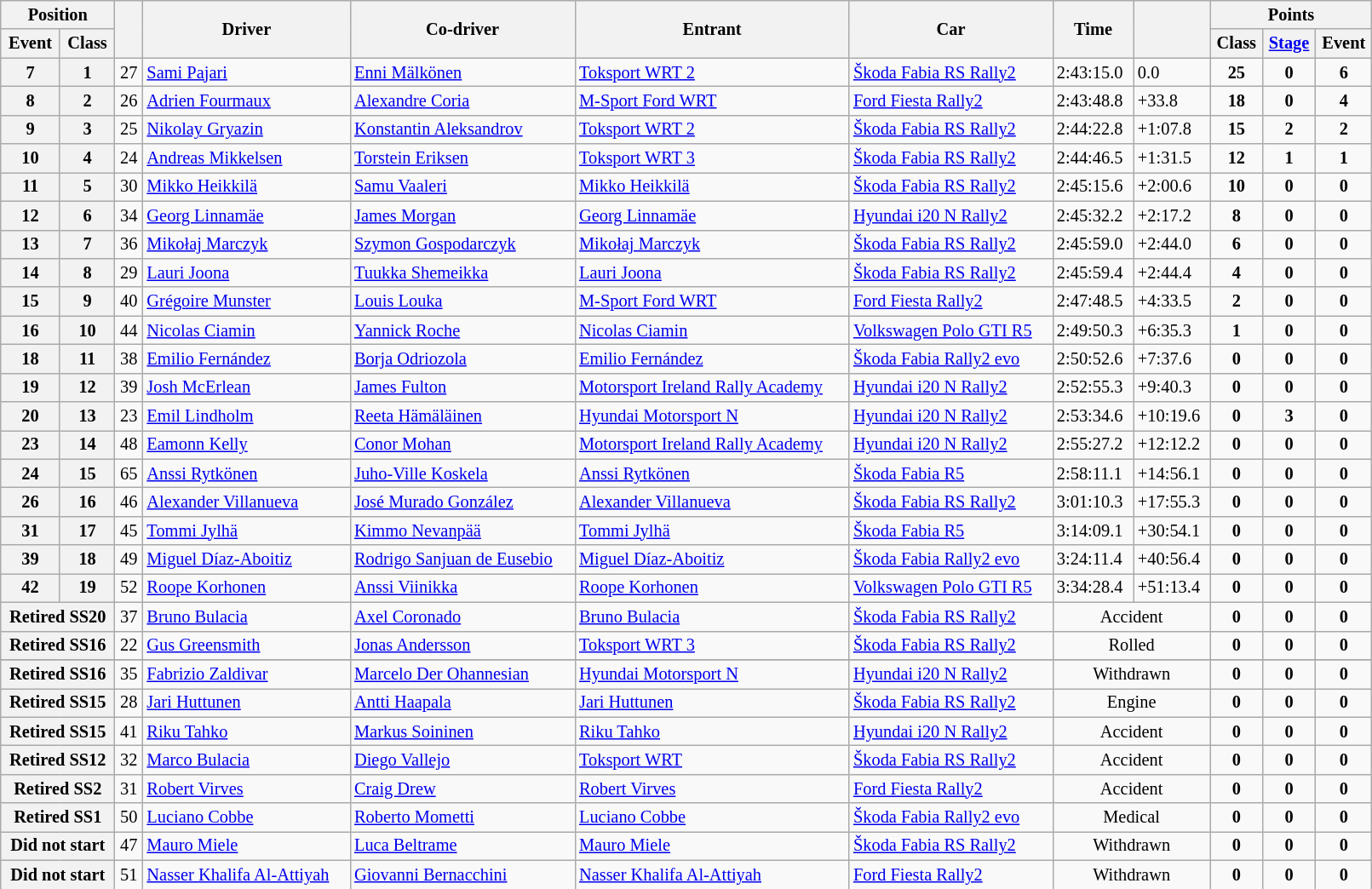<table class="wikitable" width=85% style="font-size: 85%;">
<tr>
<th colspan="2">Position</th>
<th rowspan="2"></th>
<th rowspan="2">Driver</th>
<th rowspan="2">Co-driver</th>
<th rowspan="2">Entrant</th>
<th rowspan="2">Car</th>
<th rowspan="2">Time</th>
<th rowspan="2"></th>
<th colspan="3">Points</th>
</tr>
<tr>
<th>Event</th>
<th>Class</th>
<th>Class</th>
<th><a href='#'>Stage</a></th>
<th>Event</th>
</tr>
<tr>
<th>7</th>
<th>1</th>
<td align="center">27</td>
<td><a href='#'>Sami Pajari</a></td>
<td><a href='#'>Enni Mälkönen</a></td>
<td><a href='#'>Toksport WRT 2</a></td>
<td><a href='#'>Škoda Fabia RS Rally2</a></td>
<td>2:43:15.0</td>
<td>0.0</td>
<td align="center"><strong>25</strong></td>
<td align="center"><strong>0</strong></td>
<td align="center"><strong>6</strong></td>
</tr>
<tr>
<th>8</th>
<th>2</th>
<td align="center">26</td>
<td><a href='#'>Adrien Fourmaux</a></td>
<td><a href='#'>Alexandre Coria</a></td>
<td><a href='#'>M-Sport Ford WRT</a></td>
<td><a href='#'>Ford Fiesta Rally2</a></td>
<td>2:43:48.8</td>
<td>+33.8</td>
<td align="center"><strong>18</strong></td>
<td align="center"><strong>0</strong></td>
<td align="center"><strong>4</strong></td>
</tr>
<tr>
<th>9</th>
<th>3</th>
<td align="center">25</td>
<td><a href='#'>Nikolay Gryazin</a></td>
<td><a href='#'>Konstantin Aleksandrov</a></td>
<td><a href='#'>Toksport WRT 2</a></td>
<td><a href='#'>Škoda Fabia RS Rally2</a></td>
<td>2:44:22.8</td>
<td>+1:07.8</td>
<td align="center"><strong>15</strong></td>
<td align="center"><strong>2</strong></td>
<td align="center"><strong>2</strong></td>
</tr>
<tr>
<th>10</th>
<th>4</th>
<td align="center">24</td>
<td><a href='#'>Andreas Mikkelsen</a></td>
<td><a href='#'>Torstein Eriksen</a></td>
<td><a href='#'>Toksport WRT 3</a></td>
<td><a href='#'>Škoda Fabia RS Rally2</a></td>
<td>2:44:46.5</td>
<td>+1:31.5</td>
<td align="center"><strong>12</strong></td>
<td align="center"><strong>1</strong></td>
<td align="center"><strong>1</strong></td>
</tr>
<tr>
<th>11</th>
<th>5</th>
<td align="center">30</td>
<td><a href='#'>Mikko Heikkilä</a></td>
<td><a href='#'>Samu Vaaleri</a></td>
<td><a href='#'>Mikko Heikkilä</a></td>
<td><a href='#'>Škoda Fabia RS Rally2</a></td>
<td>2:45:15.6</td>
<td>+2:00.6</td>
<td align="center"><strong>10</strong></td>
<td align="center"><strong>0</strong></td>
<td align="center"><strong>0</strong></td>
</tr>
<tr>
<th>12</th>
<th>6</th>
<td align="center">34</td>
<td><a href='#'>Georg Linnamäe</a></td>
<td><a href='#'>James Morgan</a></td>
<td><a href='#'>Georg Linnamäe</a></td>
<td><a href='#'>Hyundai i20 N Rally2</a></td>
<td>2:45:32.2</td>
<td>+2:17.2</td>
<td align="center"><strong>8</strong></td>
<td align="center"><strong>0</strong></td>
<td align="center"><strong>0</strong></td>
</tr>
<tr>
<th>13</th>
<th>7</th>
<td align="center">36</td>
<td><a href='#'>Mikołaj Marczyk</a></td>
<td><a href='#'>Szymon Gospodarczyk</a></td>
<td><a href='#'>Mikołaj Marczyk</a></td>
<td><a href='#'>Škoda Fabia RS Rally2</a></td>
<td>2:45:59.0</td>
<td>+2:44.0</td>
<td align="center"><strong>6</strong></td>
<td align="center"><strong>0</strong></td>
<td align="center"><strong>0</strong></td>
</tr>
<tr>
<th>14</th>
<th>8</th>
<td align="center">29</td>
<td><a href='#'>Lauri Joona</a></td>
<td><a href='#'>Tuukka Shemeikka</a></td>
<td><a href='#'>Lauri Joona</a></td>
<td><a href='#'>Škoda Fabia RS Rally2</a></td>
<td>2:45:59.4</td>
<td>+2:44.4</td>
<td align="center"><strong>4</strong></td>
<td align="center"><strong>0</strong></td>
<td align="center"><strong>0</strong></td>
</tr>
<tr>
<th>15</th>
<th>9</th>
<td align="center">40</td>
<td><a href='#'>Grégoire Munster</a></td>
<td><a href='#'>Louis Louka</a></td>
<td><a href='#'>M-Sport Ford WRT</a></td>
<td><a href='#'>Ford Fiesta Rally2</a></td>
<td>2:47:48.5</td>
<td>+4:33.5</td>
<td align="center"><strong>2</strong></td>
<td align="center"><strong>0</strong></td>
<td align="center"><strong>0</strong></td>
</tr>
<tr>
<th>16</th>
<th>10</th>
<td align="center">44</td>
<td><a href='#'>Nicolas Ciamin</a></td>
<td><a href='#'>Yannick Roche</a></td>
<td><a href='#'>Nicolas Ciamin</a></td>
<td><a href='#'>Volkswagen Polo GTI R5</a></td>
<td>2:49:50.3</td>
<td>+6:35.3</td>
<td align="center"><strong>1</strong></td>
<td align="center"><strong>0</strong></td>
<td align="center"><strong>0</strong></td>
</tr>
<tr>
<th>18</th>
<th>11</th>
<td align="center">38</td>
<td><a href='#'>Emilio Fernández</a></td>
<td><a href='#'>Borja Odriozola</a></td>
<td><a href='#'>Emilio Fernández</a></td>
<td><a href='#'>Škoda Fabia Rally2 evo</a></td>
<td>2:50:52.6</td>
<td>+7:37.6</td>
<td align="center"><strong>0</strong></td>
<td align="center"><strong>0</strong></td>
<td align="center"><strong>0</strong></td>
</tr>
<tr>
<th>19</th>
<th>12</th>
<td align="center">39</td>
<td><a href='#'>Josh McErlean</a></td>
<td><a href='#'>James Fulton</a></td>
<td><a href='#'>Motorsport Ireland Rally Academy</a></td>
<td><a href='#'>Hyundai i20 N Rally2</a></td>
<td>2:52:55.3</td>
<td>+9:40.3</td>
<td align="center"><strong>0</strong></td>
<td align="center"><strong>0</strong></td>
<td align="center"><strong>0</strong></td>
</tr>
<tr>
<th>20</th>
<th>13</th>
<td align="center">23</td>
<td><a href='#'>Emil Lindholm</a></td>
<td><a href='#'>Reeta Hämäläinen</a></td>
<td><a href='#'>Hyundai Motorsport N</a></td>
<td><a href='#'>Hyundai i20 N Rally2</a></td>
<td>2:53:34.6</td>
<td>+10:19.6</td>
<td align="center"><strong>0</strong></td>
<td align="center"><strong>3</strong></td>
<td align="center"><strong>0</strong></td>
</tr>
<tr>
<th>23</th>
<th>14</th>
<td align="center">48</td>
<td><a href='#'>Eamonn Kelly</a></td>
<td><a href='#'>Conor Mohan</a></td>
<td><a href='#'>Motorsport Ireland Rally Academy</a></td>
<td><a href='#'>Hyundai i20 N Rally2</a></td>
<td>2:55:27.2</td>
<td>+12:12.2</td>
<td align="center"><strong>0</strong></td>
<td align="center"><strong>0</strong></td>
<td align="center"><strong>0</strong></td>
</tr>
<tr>
<th>24</th>
<th>15</th>
<td align="center">65</td>
<td><a href='#'>Anssi Rytkönen</a></td>
<td><a href='#'>Juho-Ville Koskela</a></td>
<td><a href='#'>Anssi Rytkönen</a></td>
<td><a href='#'>Škoda Fabia R5</a></td>
<td>2:58:11.1</td>
<td>+14:56.1</td>
<td align="center"><strong>0</strong></td>
<td align="center"><strong>0</strong></td>
<td align="center"><strong>0</strong></td>
</tr>
<tr>
<th>26</th>
<th>16</th>
<td align="center">46</td>
<td><a href='#'>Alexander Villanueva</a></td>
<td><a href='#'>José Murado González</a></td>
<td><a href='#'>Alexander Villanueva</a></td>
<td><a href='#'>Škoda Fabia RS Rally2</a></td>
<td>3:01:10.3</td>
<td>+17:55.3</td>
<td align="center"><strong>0</strong></td>
<td align="center"><strong>0</strong></td>
<td align="center"><strong>0</strong></td>
</tr>
<tr>
<th>31</th>
<th>17</th>
<td align="center">45</td>
<td><a href='#'>Tommi Jylhä</a></td>
<td><a href='#'>Kimmo Nevanpää</a></td>
<td><a href='#'>Tommi Jylhä</a></td>
<td><a href='#'>Škoda Fabia R5</a></td>
<td>3:14:09.1</td>
<td>+30:54.1</td>
<td align="center"><strong>0</strong></td>
<td align="center"><strong>0</strong></td>
<td align="center"><strong>0</strong></td>
</tr>
<tr>
<th>39</th>
<th>18</th>
<td align="center">49</td>
<td><a href='#'>Miguel Díaz-Aboitiz</a></td>
<td><a href='#'>Rodrigo Sanjuan de Eusebio</a></td>
<td><a href='#'>Miguel Díaz-Aboitiz</a></td>
<td><a href='#'>Škoda Fabia Rally2 evo</a></td>
<td>3:24:11.4</td>
<td>+40:56.4</td>
<td align="center"><strong>0</strong></td>
<td align="center"><strong>0</strong></td>
<td align="center"><strong>0</strong></td>
</tr>
<tr>
<th>42</th>
<th>19</th>
<td align="center">52</td>
<td><a href='#'>Roope Korhonen</a></td>
<td><a href='#'>Anssi Viinikka</a></td>
<td><a href='#'>Roope Korhonen</a></td>
<td><a href='#'>Volkswagen Polo GTI R5</a></td>
<td>3:34:28.4</td>
<td>+51:13.4</td>
<td align="center"><strong>0</strong></td>
<td align="center"><strong>0</strong></td>
<td align="center"><strong>0</strong></td>
</tr>
<tr>
<th colspan="2">Retired SS20</th>
<td align="center">37</td>
<td><a href='#'>Bruno Bulacia</a></td>
<td><a href='#'>Axel Coronado</a></td>
<td><a href='#'>Bruno Bulacia</a></td>
<td><a href='#'>Škoda Fabia RS Rally2</a></td>
<td align="center" colspan="2">Accident</td>
<td align="center"><strong>0</strong></td>
<td align="center"><strong>0</strong></td>
<td align="center"><strong>0</strong></td>
</tr>
<tr>
<th colspan="2">Retired SS16</th>
<td align="center">22</td>
<td><a href='#'>Gus Greensmith</a></td>
<td><a href='#'>Jonas Andersson</a></td>
<td><a href='#'>Toksport WRT 3</a></td>
<td><a href='#'>Škoda Fabia RS Rally2</a></td>
<td align="center" colspan="2">Rolled</td>
<td align="center"><strong>0</strong></td>
<td align="center"><strong>0</strong></td>
<td align="center"><strong>0</strong></td>
</tr>
<tr>
</tr>
<tr>
<th colspan="2">Retired SS16</th>
<td align="center">35</td>
<td><a href='#'>Fabrizio Zaldivar</a></td>
<td><a href='#'>Marcelo Der Ohannesian</a></td>
<td><a href='#'>Hyundai Motorsport N</a></td>
<td><a href='#'>Hyundai i20 N Rally2</a></td>
<td align="center" colspan="2">Withdrawn</td>
<td align="center"><strong>0</strong></td>
<td align="center"><strong>0</strong></td>
<td align="center"><strong>0</strong></td>
</tr>
<tr>
<th colspan="2">Retired SS15</th>
<td align="center">28</td>
<td><a href='#'>Jari Huttunen</a></td>
<td><a href='#'>Antti Haapala</a></td>
<td><a href='#'>Jari Huttunen</a></td>
<td><a href='#'>Škoda Fabia RS Rally2</a></td>
<td align="center" colspan="2">Engine</td>
<td align="center"><strong>0</strong></td>
<td align="center"><strong>0</strong></td>
<td align="center"><strong>0</strong></td>
</tr>
<tr>
<th colspan="2">Retired SS15</th>
<td align="center">41</td>
<td><a href='#'>Riku Tahko</a></td>
<td><a href='#'>Markus Soininen</a></td>
<td><a href='#'>Riku Tahko</a></td>
<td><a href='#'>Hyundai i20 N Rally2</a></td>
<td align="center" colspan="2">Accident</td>
<td align="center"><strong>0</strong></td>
<td align="center"><strong>0</strong></td>
<td align="center"><strong>0</strong></td>
</tr>
<tr>
<th colspan="2">Retired SS12</th>
<td align="center">32</td>
<td><a href='#'>Marco Bulacia</a></td>
<td><a href='#'>Diego Vallejo</a></td>
<td><a href='#'>Toksport WRT</a></td>
<td><a href='#'>Škoda Fabia RS Rally2</a></td>
<td align="center" colspan="2">Accident</td>
<td align="center"><strong>0</strong></td>
<td align="center"><strong>0</strong></td>
<td align="center"><strong>0</strong></td>
</tr>
<tr>
<th colspan="2">Retired SS2</th>
<td align="center">31</td>
<td><a href='#'>Robert Virves</a></td>
<td><a href='#'>Craig Drew</a></td>
<td><a href='#'>Robert Virves</a></td>
<td><a href='#'>Ford Fiesta Rally2</a></td>
<td align="center" colspan="2">Accident</td>
<td align="center"><strong>0</strong></td>
<td align="center"><strong>0</strong></td>
<td align="center"><strong>0</strong></td>
</tr>
<tr>
<th colspan="2">Retired SS1</th>
<td align="center">50</td>
<td><a href='#'>Luciano Cobbe</a></td>
<td><a href='#'>Roberto Mometti</a></td>
<td><a href='#'>Luciano Cobbe</a></td>
<td><a href='#'>Škoda Fabia Rally2 evo</a></td>
<td align="center" colspan="2">Medical</td>
<td align="center"><strong>0</strong></td>
<td align="center"><strong>0</strong></td>
<td align="center"><strong>0</strong></td>
</tr>
<tr>
<th colspan="2">Did not start</th>
<td align="center">47</td>
<td><a href='#'>Mauro Miele</a></td>
<td><a href='#'>Luca Beltrame</a></td>
<td><a href='#'>Mauro Miele</a></td>
<td><a href='#'>Škoda Fabia RS Rally2</a></td>
<td align="center" colspan="2">Withdrawn</td>
<td align="center"><strong>0</strong></td>
<td align="center"><strong>0</strong></td>
<td align="center"><strong>0</strong></td>
</tr>
<tr>
<th colspan="2">Did not start</th>
<td align="center">51</td>
<td><a href='#'>Nasser Khalifa Al-Attiyah</a></td>
<td><a href='#'>Giovanni Bernacchini</a></td>
<td><a href='#'>Nasser Khalifa Al-Attiyah</a></td>
<td><a href='#'>Ford Fiesta Rally2</a></td>
<td align="center" colspan="2">Withdrawn</td>
<td align="center"><strong>0</strong></td>
<td align="center"><strong>0</strong></td>
<td align="center"><strong>0</strong></td>
</tr>
<tr>
</tr>
</table>
